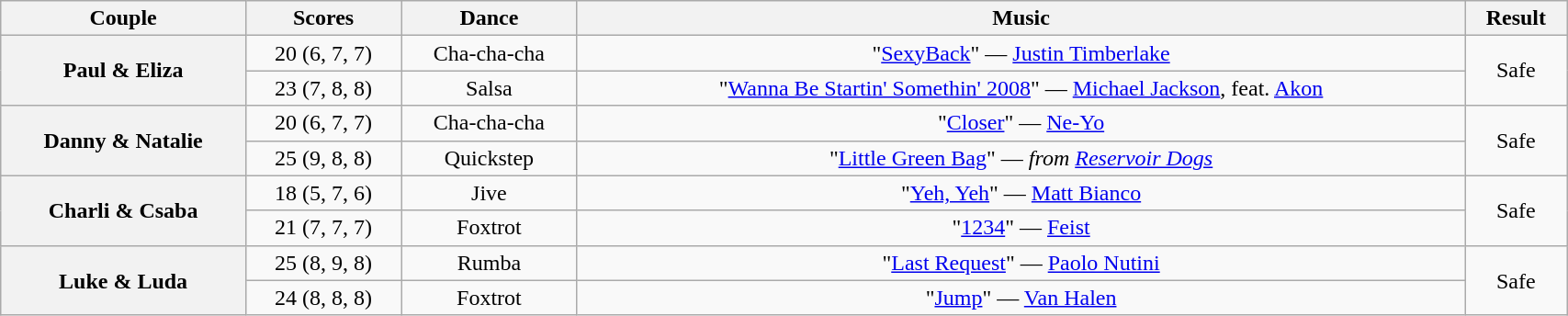<table class="wikitable sortable" style="text-align:center; width: 90%">
<tr>
<th scope="col">Couple</th>
<th scope="col">Scores</th>
<th scope="col">Dance</th>
<th scope="col" class="unsortable">Music</th>
<th scope="col" class="unsortable">Result</th>
</tr>
<tr>
<th scope="row" rowspan=2>Paul & Eliza</th>
<td>20 (6, 7, 7)</td>
<td>Cha-cha-cha</td>
<td>"<a href='#'>SexyBack</a>" — <a href='#'>Justin Timberlake</a></td>
<td rowspan=2>Safe</td>
</tr>
<tr>
<td>23 (7, 8, 8)</td>
<td>Salsa</td>
<td>"<a href='#'>Wanna Be Startin' Somethin' 2008</a>" — <a href='#'>Michael Jackson</a>, feat. <a href='#'>Akon</a></td>
</tr>
<tr>
<th scope="row" rowspan=2>Danny & Natalie</th>
<td>20 (6, 7, 7)</td>
<td>Cha-cha-cha</td>
<td>"<a href='#'>Closer</a>" — <a href='#'>Ne-Yo</a></td>
<td rowspan=2>Safe</td>
</tr>
<tr>
<td>25 (9, 8, 8)</td>
<td>Quickstep</td>
<td>"<a href='#'>Little Green Bag</a>" — <em>from <a href='#'>Reservoir Dogs</a></em></td>
</tr>
<tr>
<th scope="row" rowspan=2>Charli & Csaba</th>
<td>18 (5, 7, 6)</td>
<td>Jive</td>
<td>"<a href='#'>Yeh, Yeh</a>" — <a href='#'>Matt Bianco</a></td>
<td rowspan=2>Safe</td>
</tr>
<tr>
<td>21 (7, 7, 7)</td>
<td>Foxtrot</td>
<td>"<a href='#'>1234</a>" — <a href='#'>Feist</a></td>
</tr>
<tr>
<th scope="row" rowspan=2>Luke & Luda</th>
<td>25 (8, 9, 8)</td>
<td>Rumba</td>
<td>"<a href='#'>Last Request</a>" — <a href='#'>Paolo Nutini</a></td>
<td rowspan=2>Safe</td>
</tr>
<tr>
<td>24 (8, 8, 8)</td>
<td>Foxtrot</td>
<td>"<a href='#'>Jump</a>" — <a href='#'>Van Halen</a></td>
</tr>
</table>
